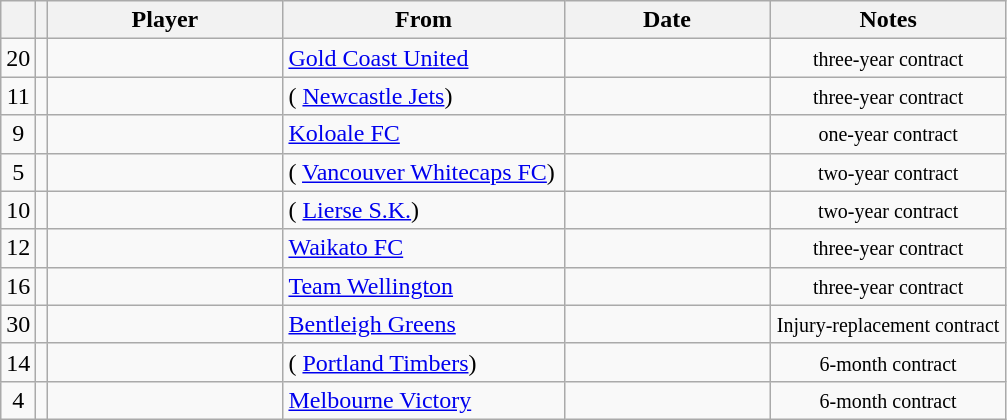<table class="wikitable sortable" style="text-align:center">
<tr>
<th></th>
<th></th>
<th width=150>Player</th>
<th width=180>From</th>
<th width=130>Date</th>
<th width=150>Notes</th>
</tr>
<tr>
<td>20</td>
<td></td>
<td align=left> </td>
<td align=left> <a href='#'>Gold Coast United</a></td>
<td></td>
<td><small>three-year contract</small></td>
</tr>
<tr>
<td>11</td>
<td></td>
<td align=left> </td>
<td align=left>( <a href='#'>Newcastle Jets</a>)</td>
<td></td>
<td><small>three-year contract</small></td>
</tr>
<tr>
<td>9</td>
<td></td>
<td align=left> </td>
<td align=left> <a href='#'>Koloale FC</a></td>
<td></td>
<td><small>one-year contract</small></td>
</tr>
<tr>
<td>5</td>
<td></td>
<td align=left> </td>
<td align=left>( <a href='#'>Vancouver Whitecaps FC</a>)</td>
<td></td>
<td><small>two-year contract</small></td>
</tr>
<tr>
<td>10</td>
<td></td>
<td align=left> </td>
<td align=left>( <a href='#'>Lierse S.K.</a>)</td>
<td></td>
<td><small>two-year contract</small></td>
</tr>
<tr>
<td>12</td>
<td></td>
<td align=left> </td>
<td align=left> <a href='#'>Waikato FC</a></td>
<td></td>
<td><small>three-year contract</small></td>
</tr>
<tr>
<td>16</td>
<td></td>
<td align=left> </td>
<td align=left> <a href='#'>Team Wellington</a></td>
<td></td>
<td><small>three-year contract</small></td>
</tr>
<tr>
<td>30</td>
<td></td>
<td align=left> </td>
<td align=left> <a href='#'>Bentleigh Greens</a></td>
<td></td>
<td><small>Injury-replacement contract</small></td>
</tr>
<tr>
<td>14</td>
<td></td>
<td align=left> </td>
<td align=left>( <a href='#'>Portland Timbers</a>)</td>
<td></td>
<td><small>6-month contract</small></td>
</tr>
<tr>
<td>4</td>
<td></td>
<td align=left> </td>
<td align=left> <a href='#'>Melbourne Victory</a></td>
<td></td>
<td><small>6-month contract</small></td>
</tr>
</table>
